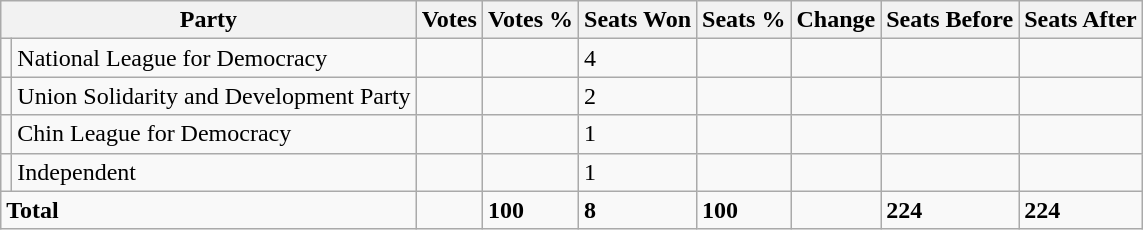<table class="wikitable">
<tr>
<th colspan="2">Party</th>
<th>Votes</th>
<th>Votes %</th>
<th>Seats Won</th>
<th>Seats %</th>
<th>Change</th>
<th>Seats Before</th>
<th>Seats After</th>
</tr>
<tr>
<td></td>
<td>National League for Democracy</td>
<td></td>
<td></td>
<td>4</td>
<td></td>
<td></td>
<td></td>
<td></td>
</tr>
<tr>
<td></td>
<td>Union Solidarity and Development Party</td>
<td></td>
<td></td>
<td>2</td>
<td></td>
<td></td>
<td></td>
<td></td>
</tr>
<tr>
<td></td>
<td>Chin League for Democracy</td>
<td></td>
<td></td>
<td>1</td>
<td></td>
<td></td>
<td></td>
<td></td>
</tr>
<tr>
<td></td>
<td>Independent</td>
<td></td>
<td></td>
<td>1</td>
<td></td>
<td></td>
<td></td>
<td></td>
</tr>
<tr>
<td colspan="2" style="text-align:left;"><strong>Total</strong></td>
<td></td>
<td><strong>100</strong></td>
<td><strong>8</strong></td>
<td><strong>100</strong></td>
<td></td>
<td><strong>224</strong></td>
<td><strong>224</strong></td>
</tr>
</table>
